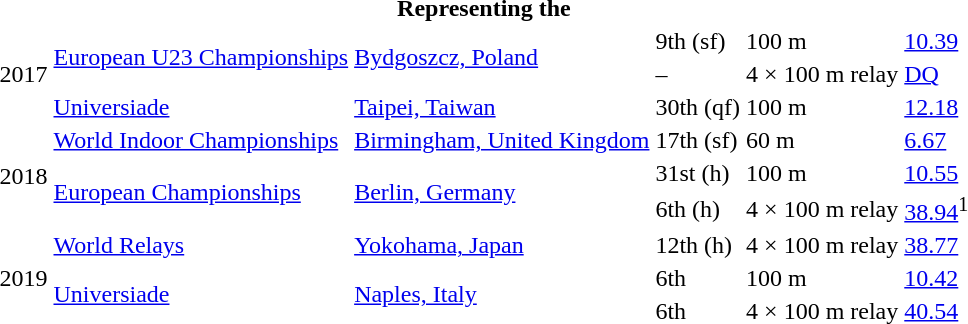<table>
<tr>
<th colspan="6">Representing the </th>
</tr>
<tr>
<td rowspan=3>2017</td>
<td rowspan=2><a href='#'>European U23 Championships</a></td>
<td rowspan=2><a href='#'>Bydgoszcz, Poland</a></td>
<td>9th (sf)</td>
<td>100 m</td>
<td><a href='#'>10.39</a></td>
</tr>
<tr>
<td>–</td>
<td>4 × 100 m relay</td>
<td><a href='#'>DQ</a></td>
</tr>
<tr>
<td><a href='#'>Universiade</a></td>
<td><a href='#'>Taipei, Taiwan</a></td>
<td>30th (qf)</td>
<td>100 m</td>
<td><a href='#'>12.18</a></td>
</tr>
<tr>
<td rowspan=3>2018</td>
<td><a href='#'>World Indoor Championships</a></td>
<td><a href='#'>Birmingham, United Kingdom</a></td>
<td>17th (sf)</td>
<td>60 m</td>
<td><a href='#'>6.67</a></td>
</tr>
<tr>
<td rowspan=2><a href='#'>European Championships</a></td>
<td rowspan=2><a href='#'>Berlin, Germany</a></td>
<td>31st (h)</td>
<td>100 m</td>
<td><a href='#'>10.55</a></td>
</tr>
<tr>
<td>6th (h)</td>
<td>4 × 100 m relay</td>
<td><a href='#'>38.94</a><sup>1</sup></td>
</tr>
<tr>
<td rowspan=3>2019</td>
<td><a href='#'>World Relays</a></td>
<td><a href='#'>Yokohama, Japan</a></td>
<td>12th (h)</td>
<td>4 × 100 m relay</td>
<td><a href='#'>38.77</a></td>
</tr>
<tr>
<td rowspan=2><a href='#'>Universiade</a></td>
<td rowspan=2><a href='#'>Naples, Italy</a></td>
<td>6th</td>
<td>100 m</td>
<td><a href='#'>10.42</a></td>
</tr>
<tr>
<td>6th</td>
<td>4 × 100 m relay</td>
<td><a href='#'>40.54</a></td>
</tr>
</table>
